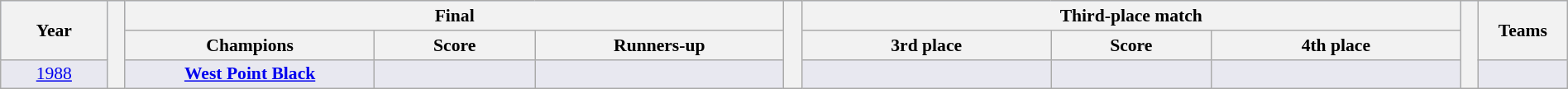<table class="wikitable" style="font-size:90%; width: 100%; text-align: center;">
<tr bgcolor=#c1d8ff>
<th rowspan=2 width=6%>Year</th>
<th width=1% rowspan=3 bgcolor=ffffff></th>
<th colspan=3>Final</th>
<th width=1% rowspan=3 bgcolor=ffffff></th>
<th colspan=3>Third-place match</th>
<th width=1% rowspan=3 bgcolor=#ffffff></th>
<th rowspan=2 width=5%>Teams</th>
</tr>
<tr bgcolor=#efefef>
<th width=14%>Champions</th>
<th width=9%>Score</th>
<th width=14%>Runners-up</th>
<th width=14%>3rd place</th>
<th width=9%>Score</th>
<th width=14%>4th place</th>
</tr>
<tr bgcolor=#E8E8F0>
<td><a href='#'>1988</a></td>
<td><strong><a href='#'>West Point Black</a></strong></td>
<td></td>
<td></td>
<td></td>
<td></td>
<td></td>
<td></td>
</tr>
</table>
